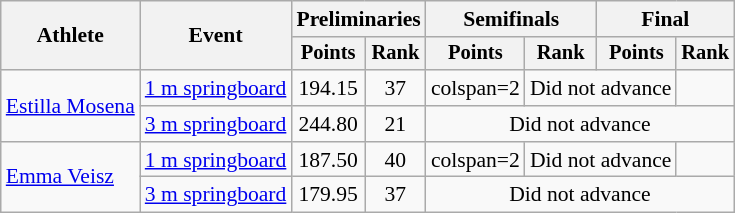<table class=wikitable style="font-size:90%; text-align:center">
<tr>
<th rowspan="2">Athlete</th>
<th rowspan="2">Event</th>
<th colspan="2">Preliminaries</th>
<th colspan="2">Semifinals</th>
<th colspan="2">Final</th>
</tr>
<tr style="font-size:95%">
<th>Points</th>
<th>Rank</th>
<th>Points</th>
<th>Rank</th>
<th>Points</th>
<th>Rank</th>
</tr>
<tr>
<td rowspan=2 align=left><a href='#'>Estilla Mosena</a></td>
<td align=left><a href='#'>1 m springboard</a></td>
<td>194.15</td>
<td>37</td>
<td>colspan=2 </td>
<td colspan=2>Did not advance</td>
</tr>
<tr>
<td align=left><a href='#'>3 m springboard</a></td>
<td>244.80</td>
<td>21</td>
<td colspan=4>Did not advance</td>
</tr>
<tr>
<td rowspan=2 align=left><a href='#'>Emma Veisz</a></td>
<td align=left><a href='#'>1 m springboard</a></td>
<td>187.50</td>
<td>40</td>
<td>colspan=2 </td>
<td colspan=2>Did not advance</td>
</tr>
<tr>
<td align=left><a href='#'>3 m springboard</a></td>
<td>179.95</td>
<td>37</td>
<td colspan=4>Did not advance</td>
</tr>
</table>
